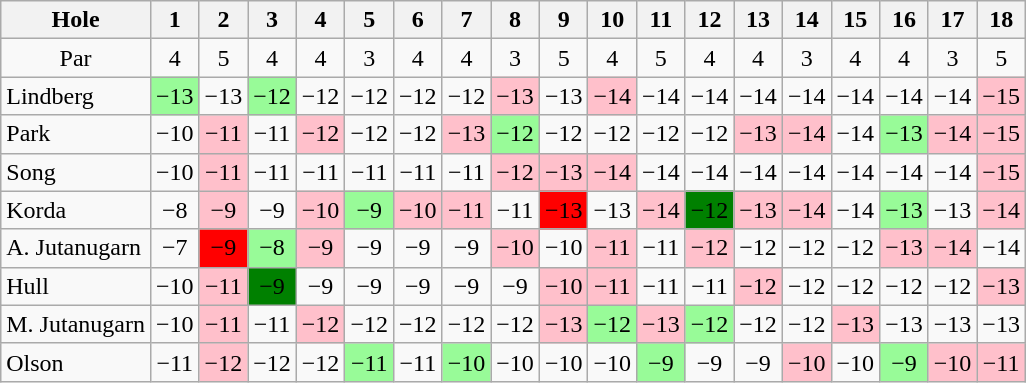<table class="wikitable" style="text-align:center">
<tr>
<th>Hole</th>
<th>1</th>
<th>2</th>
<th>3</th>
<th>4</th>
<th>5</th>
<th>6</th>
<th>7</th>
<th>8</th>
<th>9</th>
<th>10</th>
<th>11</th>
<th>12</th>
<th>13</th>
<th>14</th>
<th>15</th>
<th>16</th>
<th>17</th>
<th>18</th>
</tr>
<tr>
<td>Par</td>
<td>4</td>
<td>5</td>
<td>4</td>
<td>4</td>
<td>3</td>
<td>4</td>
<td>4</td>
<td>3</td>
<td>5</td>
<td>4</td>
<td>5</td>
<td>4</td>
<td>4</td>
<td>3</td>
<td>4</td>
<td>4</td>
<td>3</td>
<td>5</td>
</tr>
<tr>
<td align=left> Lindberg</td>
<td style="background: PaleGreen;">−13</td>
<td>−13</td>
<td style="background: PaleGreen;">−12</td>
<td>−12</td>
<td>−12</td>
<td>−12</td>
<td>−12</td>
<td style="background: Pink;">−13</td>
<td>−13</td>
<td style="background: Pink;">−14</td>
<td>−14</td>
<td>−14</td>
<td>−14</td>
<td>−14</td>
<td>−14</td>
<td>−14</td>
<td>−14</td>
<td style="background: Pink;">−15</td>
</tr>
<tr>
<td align=left> Park</td>
<td>−10</td>
<td style="background: Pink;">−11</td>
<td>−11</td>
<td style="background: Pink;">−12</td>
<td>−12</td>
<td>−12</td>
<td style="background: Pink;">−13</td>
<td style="background: PaleGreen;">−12</td>
<td>−12</td>
<td>−12</td>
<td>−12</td>
<td>−12</td>
<td style="background: Pink;">−13</td>
<td style="background: Pink;">−14</td>
<td>−14</td>
<td style="background: PaleGreen;">−13</td>
<td style="background: Pink;">−14</td>
<td style="background: Pink;">−15</td>
</tr>
<tr>
<td align=left> Song</td>
<td>−10</td>
<td style="background: Pink;">−11</td>
<td>−11</td>
<td>−11</td>
<td>−11</td>
<td>−11</td>
<td>−11</td>
<td style="background: Pink;">−12</td>
<td style="background: Pink;">−13</td>
<td style="background: Pink;">−14</td>
<td>−14</td>
<td>−14</td>
<td>−14</td>
<td>−14</td>
<td>−14</td>
<td>−14</td>
<td>−14</td>
<td style="background: Pink;">−15</td>
</tr>
<tr>
<td align=left> Korda</td>
<td>−8</td>
<td style="background: Pink;">−9</td>
<td>−9</td>
<td style="background: Pink;">−10</td>
<td style="background: PaleGreen;">−9</td>
<td style="background: Pink;">−10</td>
<td style="background: Pink;">−11</td>
<td>−11</td>
<td style="background: Red;">−13</td>
<td>−13</td>
<td style="background: Pink;">−14</td>
<td style="background: Green;">−12</td>
<td style="background: Pink;">−13</td>
<td style="background: Pink;">−14</td>
<td>−14</td>
<td style="background: PaleGreen;">−13</td>
<td>−13</td>
<td style="background: Pink;">−14</td>
</tr>
<tr>
<td align=left> A. Jutanugarn</td>
<td>−7</td>
<td style="background: Red;">−9</td>
<td style="background: PaleGreen;">−8</td>
<td style="background: Pink;">−9</td>
<td>−9</td>
<td>−9</td>
<td>−9</td>
<td style="background: Pink;">−10</td>
<td>−10</td>
<td style="background: Pink;">−11</td>
<td>−11</td>
<td style="background: Pink;">−12</td>
<td>−12</td>
<td>−12</td>
<td>−12</td>
<td style="background: Pink;">−13</td>
<td style="background: Pink;">−14</td>
<td>−14</td>
</tr>
<tr>
<td align=left> Hull</td>
<td>−10</td>
<td style="background: Pink;">−11</td>
<td style="background: Green;">−9</td>
<td>−9</td>
<td>−9</td>
<td>−9</td>
<td>−9</td>
<td>−9</td>
<td style="background: Pink;">−10</td>
<td style="background: Pink;">−11</td>
<td>−11</td>
<td>−11</td>
<td style="background: Pink;">−12</td>
<td>−12</td>
<td>−12</td>
<td>−12</td>
<td>−12</td>
<td style="background: Pink;">−13</td>
</tr>
<tr>
<td align=left> M. Jutanugarn</td>
<td>−10</td>
<td style="background: Pink;">−11</td>
<td>−11</td>
<td style="background: Pink;">−12</td>
<td>−12</td>
<td>−12</td>
<td>−12</td>
<td>−12</td>
<td style="background: Pink;">−13</td>
<td style="background: PaleGreen;">−12</td>
<td style="background: Pink;">−13</td>
<td style="background: PaleGreen;">−12</td>
<td>−12</td>
<td>−12</td>
<td style="background: Pink;">−13</td>
<td>−13</td>
<td>−13</td>
<td>−13</td>
</tr>
<tr>
<td align=left> Olson</td>
<td>−11</td>
<td style="background: Pink;">−12</td>
<td>−12</td>
<td>−12</td>
<td style="background: PaleGreen;">−11</td>
<td>−11</td>
<td style="background: PaleGreen;">−10</td>
<td>−10</td>
<td>−10</td>
<td>−10</td>
<td style="background: PaleGreen;">−9</td>
<td>−9</td>
<td>−9</td>
<td style="background: Pink;">−10</td>
<td>−10</td>
<td style="background: PaleGreen;">−9</td>
<td style="background: Pink;">−10</td>
<td style="background: Pink;">−11</td>
</tr>
</table>
